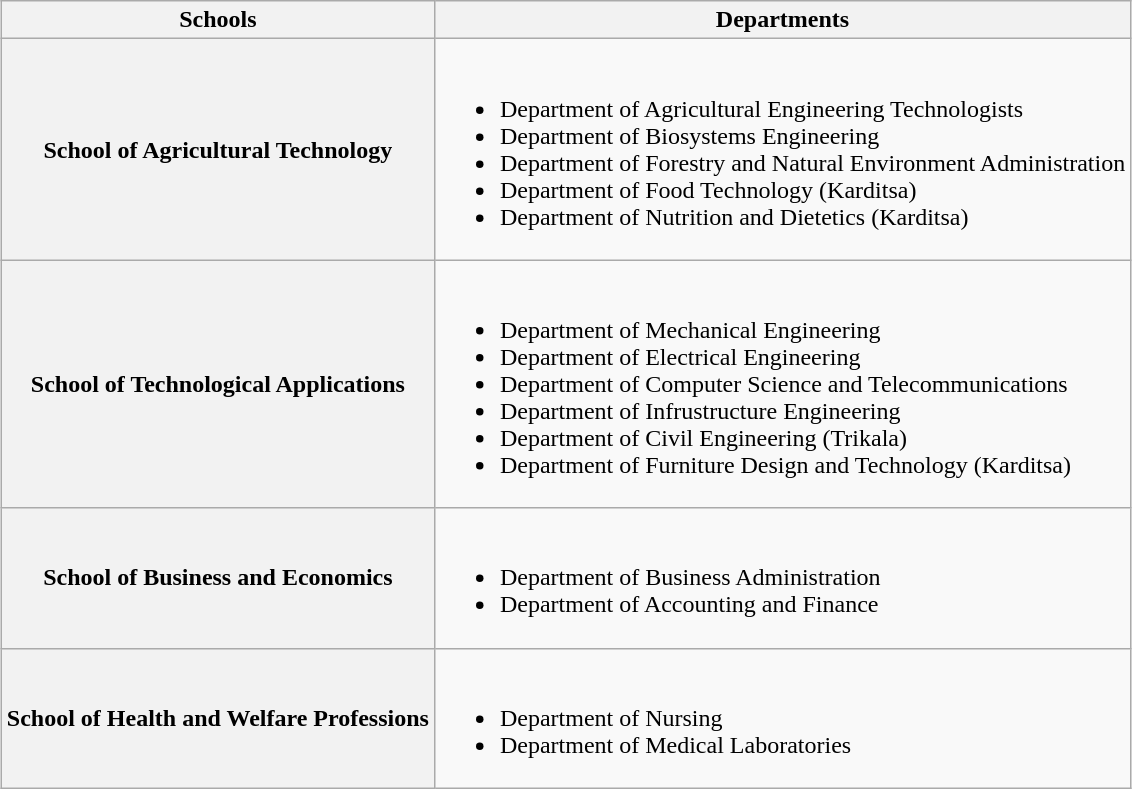<table class="wikitable" style="margin:1em auto">
<tr>
<th>Schools</th>
<th>Departments</th>
</tr>
<tr>
<th>School of Agricultural Technology</th>
<td><br><ul><li>Department of Agricultural Engineering Technologists</li><li>Department of Biosystems Engineering</li><li>Department of Forestry and Natural Environment Administration</li><li>Department of Food Technology (Karditsa)</li><li>Department of Nutrition and Dietetics (Karditsa)</li></ul></td>
</tr>
<tr>
<th>School of Technological Applications</th>
<td><br><ul><li>Department of Mechanical Engineering</li><li>Department of Electrical Engineering</li><li>Department of Computer Science and Telecommunications</li><li>Department of Infrustructure Engineering</li><li>Department of Civil Engineering (Trikala)</li><li>Department of Furniture Design and Technology (Karditsa)</li></ul></td>
</tr>
<tr>
<th>School of Business and Economics</th>
<td><br><ul><li>Department of Business Administration</li><li>Department of Accounting and Finance</li></ul></td>
</tr>
<tr>
<th>School of Health and Welfare Professions</th>
<td><br><ul><li>Department of Nursing</li><li>Department of Medical Laboratories</li></ul></td>
</tr>
</table>
